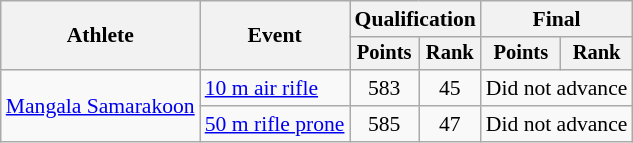<table class="wikitable" border="1" style="font-size:90%">
<tr>
<th rowspan="2">Athlete</th>
<th rowspan="2">Event</th>
<th colspan=2>Qualification</th>
<th colspan=2>Final</th>
</tr>
<tr style="font-size:95%">
<th>Points</th>
<th>Rank</th>
<th>Points</th>
<th>Rank</th>
</tr>
<tr align=center>
<td align=left rowspan=2><a href='#'>Mangala Samarakoon</a></td>
<td align=left><a href='#'>10 m air rifle</a></td>
<td>583</td>
<td>45</td>
<td colspan=2>Did not advance</td>
</tr>
<tr align=center>
<td align=left><a href='#'>50 m rifle prone</a></td>
<td>585</td>
<td>47</td>
<td colspan=2>Did not advance</td>
</tr>
</table>
